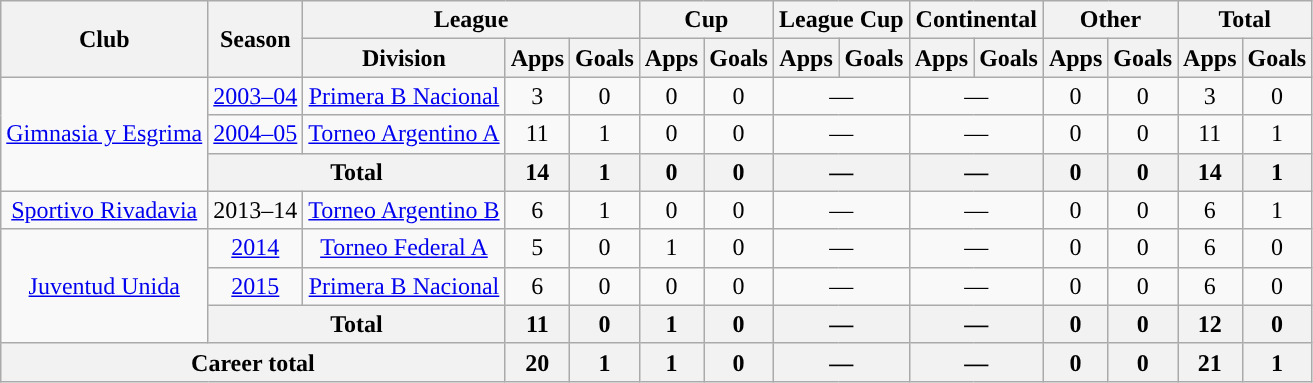<table class="wikitable" style="text-align:center">
<tr>
<th rowspan="2">Club</th>
<th rowspan="2">Season</th>
<th colspan="3">League</th>
<th colspan="2">Cup</th>
<th colspan="2">League Cup</th>
<th colspan="2">Continental</th>
<th colspan="2">Other</th>
<th colspan="2">Total</th>
</tr>
<tr>
<th>Division</th>
<th>Apps</th>
<th>Goals</th>
<th>Apps</th>
<th>Goals</th>
<th>Apps</th>
<th>Goals</th>
<th>Apps</th>
<th>Goals</th>
<th>Apps</th>
<th>Goals</th>
<th>Apps</th>
<th>Goals</th>
</tr>
<tr>
<td rowspan="3"><a href='#'>Gimnasia y Esgrima</a></td>
<td><a href='#'>2003–04</a></td>
<td rowspan="1"><a href='#'>Primera B Nacional</a></td>
<td>3</td>
<td>0</td>
<td>0</td>
<td>0</td>
<td colspan="2">—</td>
<td colspan="2">—</td>
<td>0</td>
<td>0</td>
<td>3</td>
<td>0</td>
</tr>
<tr>
<td><a href='#'>2004–05</a></td>
<td rowspan="1"><a href='#'>Torneo Argentino A</a></td>
<td>11</td>
<td>1</td>
<td>0</td>
<td>0</td>
<td colspan="2">—</td>
<td colspan="2">—</td>
<td>0</td>
<td>0</td>
<td>11</td>
<td>1</td>
</tr>
<tr>
<th colspan="2">Total</th>
<th>14</th>
<th>1</th>
<th>0</th>
<th>0</th>
<th colspan="2">—</th>
<th colspan="2">—</th>
<th>0</th>
<th>0</th>
<th>14</th>
<th>1</th>
</tr>
<tr>
<td rowspan="1"><a href='#'>Sportivo Rivadavia</a></td>
<td>2013–14</td>
<td rowspan="1"><a href='#'>Torneo Argentino B</a></td>
<td>6</td>
<td>1</td>
<td>0</td>
<td>0</td>
<td colspan="2">—</td>
<td colspan="2">—</td>
<td>0</td>
<td>0</td>
<td>6</td>
<td>1</td>
</tr>
<tr>
<td rowspan="3"><a href='#'>Juventud Unida</a></td>
<td><a href='#'>2014</a></td>
<td rowspan="1"><a href='#'>Torneo Federal A</a></td>
<td>5</td>
<td>0</td>
<td>1</td>
<td>0</td>
<td colspan="2">—</td>
<td colspan="2">—</td>
<td>0</td>
<td>0</td>
<td>6</td>
<td>0</td>
</tr>
<tr>
<td><a href='#'>2015</a></td>
<td rowspan="1"><a href='#'>Primera B Nacional</a></td>
<td>6</td>
<td>0</td>
<td>0</td>
<td>0</td>
<td colspan="2">—</td>
<td colspan="2">—</td>
<td>0</td>
<td>0</td>
<td>6</td>
<td>0</td>
</tr>
<tr>
<th colspan="2">Total</th>
<th>11</th>
<th>0</th>
<th>1</th>
<th>0</th>
<th colspan="2">—</th>
<th colspan="2">—</th>
<th>0</th>
<th>0</th>
<th>12</th>
<th>0</th>
</tr>
<tr>
<th colspan="3">Career total</th>
<th>20</th>
<th>1</th>
<th>1</th>
<th>0</th>
<th colspan="2">—</th>
<th colspan="2">—</th>
<th>0</th>
<th>0</th>
<th>21</th>
<th>1</th>
</tr>
</table>
